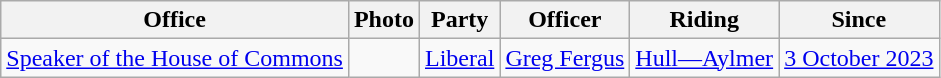<table class="wikitable">
<tr>
<th>Office</th>
<th>Photo</th>
<th>Party</th>
<th>Officer</th>
<th>Riding</th>
<th>Since</th>
</tr>
<tr>
<td><a href='#'>Speaker of the House of Commons</a></td>
<td></td>
<td><a href='#'>Liberal</a></td>
<td><a href='#'>Greg Fergus</a></td>
<td><a href='#'>Hull—Aylmer</a></td>
<td><a href='#'>3 October 2023</a></td>
</tr>
</table>
